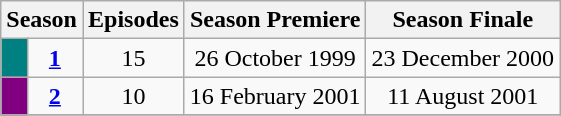<table class="wikitable">
<tr>
<th colspan="2">Season</th>
<th>Episodes</th>
<th>Season Premiere</th>
<th>Season Finale</th>
</tr>
<tr>
<td bgcolor=#008080 height="5px"></td>
<td align="center"><strong><a href='#'>1</a></strong></td>
<td align="center">15</td>
<td align="center">26 October 1999</td>
<td align="center">23 December 2000</td>
</tr>
<tr>
<td bgcolor=#800080 height="5px"></td>
<td align="center"><strong><a href='#'>2</a></strong></td>
<td align="center">10</td>
<td align="center">16 February 2001</td>
<td align="center">11 August 2001</td>
</tr>
<tr>
</tr>
</table>
